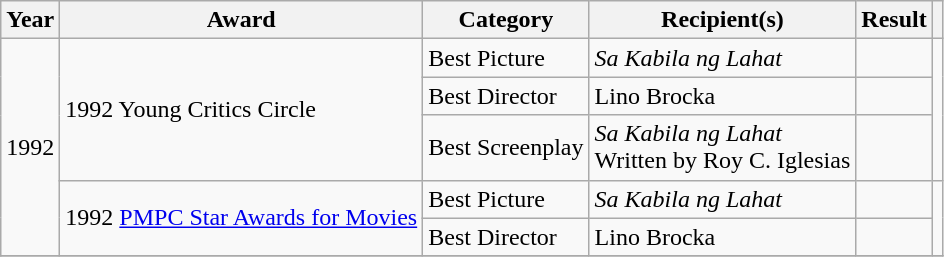<table class="wikitable sortable plainrowheaders">
<tr>
<th scope="col" data-sort-type="date">Year</th>
<th scope="col">Award</th>
<th scope="col">Category</th>
<th scope="col">Recipient(s)</th>
<th scope="col">Result</th>
<th scope="col" class="unsortable"></th>
</tr>
<tr>
<td rowspan="5">1992</td>
<td rowspan="3">1992 Young Critics Circle</td>
<td>Best Picture</td>
<td><em>Sa Kabila ng Lahat</em></td>
<td></td>
<td rowspan="3"></td>
</tr>
<tr>
<td>Best Director</td>
<td>Lino Brocka</td>
<td></td>
</tr>
<tr>
<td>Best Screenplay</td>
<td><em>Sa Kabila ng Lahat</em><br>Written by Roy C. Iglesias</td>
<td></td>
</tr>
<tr>
<td rowspan="2">1992 <a href='#'>PMPC Star Awards for Movies</a></td>
<td>Best Picture</td>
<td><em>Sa Kabila ng Lahat</em></td>
<td></td>
<td rowspan="2"></td>
</tr>
<tr>
<td>Best Director</td>
<td>Lino Brocka</td>
<td></td>
</tr>
<tr>
</tr>
</table>
